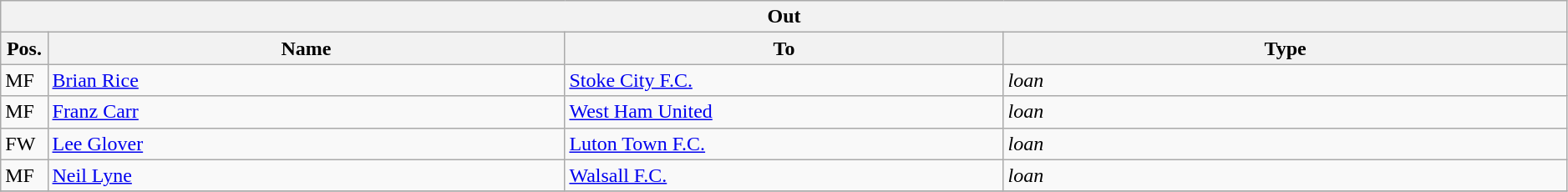<table class="wikitable" style="font-size:100%;width:99%;">
<tr>
<th colspan="4">Out</th>
</tr>
<tr>
<th width=3%>Pos.</th>
<th width=33%>Name</th>
<th width=28%>To</th>
<th width=36%>Type</th>
</tr>
<tr>
<td>MF</td>
<td><a href='#'>Brian Rice</a></td>
<td><a href='#'>Stoke City F.C.</a></td>
<td><em>loan</em></td>
</tr>
<tr>
<td>MF</td>
<td><a href='#'>Franz Carr</a></td>
<td><a href='#'>West Ham United</a></td>
<td><em>loan</em></td>
</tr>
<tr>
<td>FW</td>
<td><a href='#'>Lee Glover</a></td>
<td><a href='#'>Luton Town F.C.</a></td>
<td><em>loan</em></td>
</tr>
<tr>
<td>MF</td>
<td><a href='#'>Neil Lyne</a></td>
<td><a href='#'>Walsall F.C.</a></td>
<td><em>loan</em></td>
</tr>
<tr>
</tr>
</table>
